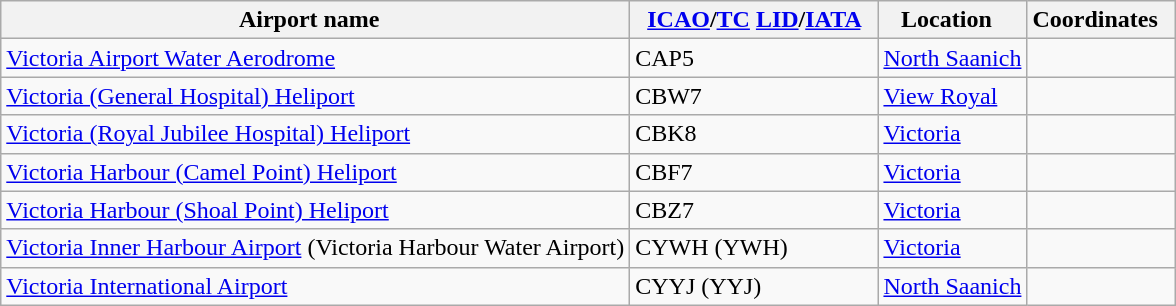<table class="wikitable sortable" style="width:auto;">
<tr>
<th width="*">Airport name  </th>
<th width="*">  <a href='#'>ICAO</a>/<a href='#'>TC</a> <a href='#'>LID</a>/<a href='#'>IATA</a>  </th>
<th width="*">Location  </th>
<th width="*">Coordinates  </th>
</tr>
<tr>
<td><a href='#'>Victoria Airport Water Aerodrome</a></td>
<td>CAP5</td>
<td><a href='#'>North Saanich</a></td>
<td></td>
</tr>
<tr>
<td><a href='#'>Victoria (General Hospital) Heliport</a></td>
<td>CBW7</td>
<td><a href='#'>View Royal</a></td>
<td></td>
</tr>
<tr>
<td><a href='#'>Victoria (Royal Jubilee Hospital) Heliport</a></td>
<td>CBK8</td>
<td><a href='#'>Victoria</a></td>
<td></td>
</tr>
<tr>
<td><a href='#'>Victoria Harbour (Camel Point) Heliport</a></td>
<td>CBF7</td>
<td><a href='#'>Victoria</a></td>
<td></td>
</tr>
<tr>
<td><a href='#'>Victoria Harbour (Shoal Point) Heliport</a></td>
<td>CBZ7</td>
<td><a href='#'>Victoria</a></td>
<td></td>
</tr>
<tr>
<td><a href='#'>Victoria Inner Harbour Airport</a> (Victoria Harbour Water Airport)</td>
<td>CYWH (YWH)</td>
<td><a href='#'>Victoria</a></td>
<td></td>
</tr>
<tr>
<td><a href='#'>Victoria International Airport</a></td>
<td>CYYJ (YYJ)</td>
<td><a href='#'>North Saanich</a></td>
<td></td>
</tr>
</table>
